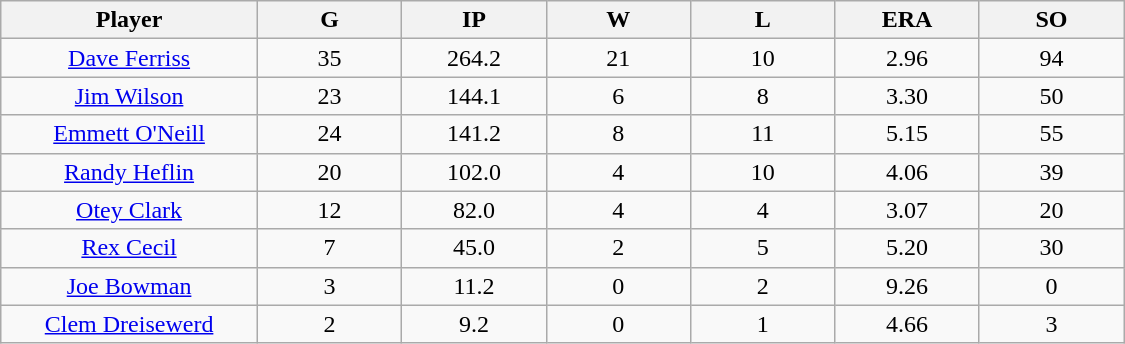<table class="wikitable sortable">
<tr>
<th bgcolor="#DDDDFF" width="16%">Player</th>
<th bgcolor="#DDDDFF" width="9%">G</th>
<th bgcolor="#DDDDFF" width="9%">IP</th>
<th bgcolor="#DDDDFF" width="9%">W</th>
<th bgcolor="#DDDDFF" width="9%">L</th>
<th bgcolor="#DDDDFF" width="9%">ERA</th>
<th bgcolor="#DDDDFF" width="9%">SO</th>
</tr>
<tr align="center">
<td><a href='#'>Dave Ferriss</a></td>
<td>35</td>
<td>264.2</td>
<td>21</td>
<td>10</td>
<td>2.96</td>
<td>94</td>
</tr>
<tr align=center>
<td><a href='#'>Jim Wilson</a></td>
<td>23</td>
<td>144.1</td>
<td>6</td>
<td>8</td>
<td>3.30</td>
<td>50</td>
</tr>
<tr align=center>
<td><a href='#'>Emmett O'Neill</a></td>
<td>24</td>
<td>141.2</td>
<td>8</td>
<td>11</td>
<td>5.15</td>
<td>55</td>
</tr>
<tr align=center>
<td><a href='#'>Randy Heflin</a></td>
<td>20</td>
<td>102.0</td>
<td>4</td>
<td>10</td>
<td>4.06</td>
<td>39</td>
</tr>
<tr align=center>
<td><a href='#'>Otey Clark</a></td>
<td>12</td>
<td>82.0</td>
<td>4</td>
<td>4</td>
<td>3.07</td>
<td>20</td>
</tr>
<tr align=center>
<td><a href='#'>Rex Cecil</a></td>
<td>7</td>
<td>45.0</td>
<td>2</td>
<td>5</td>
<td>5.20</td>
<td>30</td>
</tr>
<tr align=center>
<td><a href='#'>Joe Bowman</a></td>
<td>3</td>
<td>11.2</td>
<td>0</td>
<td>2</td>
<td>9.26</td>
<td>0</td>
</tr>
<tr align=center>
<td><a href='#'>Clem Dreisewerd</a></td>
<td>2</td>
<td>9.2</td>
<td>0</td>
<td>1</td>
<td>4.66</td>
<td>3</td>
</tr>
</table>
